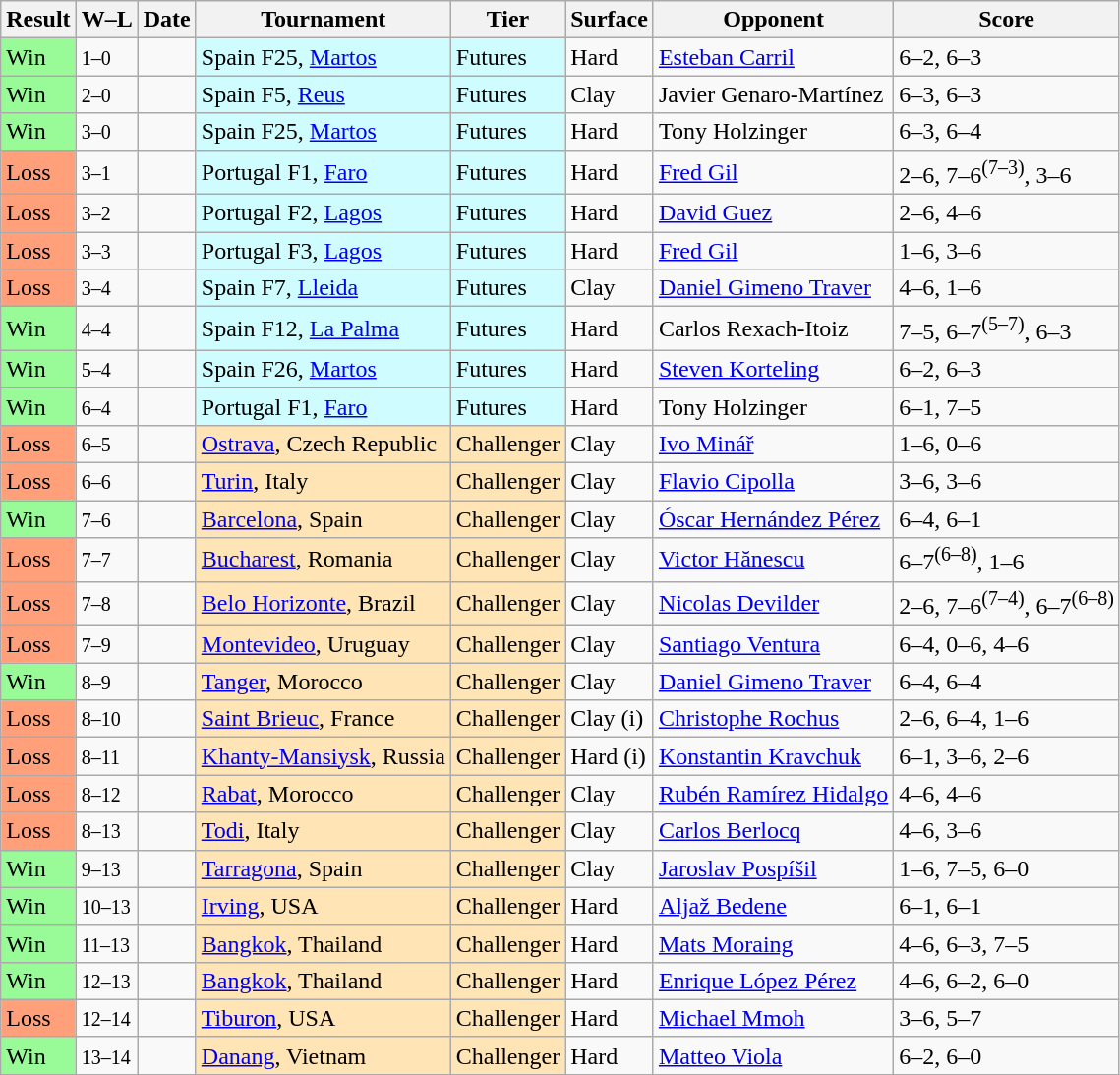<table class="sortable wikitable">
<tr>
<th>Result</th>
<th class="unsortable">W–L</th>
<th>Date</th>
<th>Tournament</th>
<th>Tier</th>
<th>Surface</th>
<th>Opponent</th>
<th class="unsortable">Score</th>
</tr>
<tr>
<td bgcolor=#98fb98>Win</td>
<td><small>1–0</small></td>
<td></td>
<td style="background:#cffcff;">Spain F25, <a href='#'>Martos</a></td>
<td style="background:#cffcff;">Futures</td>
<td>Hard</td>
<td> <a href='#'>Esteban Carril</a></td>
<td>6–2, 6–3</td>
</tr>
<tr>
<td bgcolor=#98fb98>Win</td>
<td><small>2–0</small></td>
<td></td>
<td style="background:#cffcff;">Spain F5, <a href='#'>Reus</a></td>
<td style="background:#cffcff;">Futures</td>
<td>Clay</td>
<td> Javier Genaro-Martínez</td>
<td>6–3, 6–3</td>
</tr>
<tr>
<td bgcolor=#98fb98>Win</td>
<td><small>3–0</small></td>
<td></td>
<td style="background:#cffcff;">Spain F25, <a href='#'>Martos</a></td>
<td style="background:#cffcff;">Futures</td>
<td>Hard</td>
<td> Tony Holzinger</td>
<td>6–3, 6–4</td>
</tr>
<tr>
<td bgcolor=#FFA07A>Loss</td>
<td><small>3–1</small></td>
<td></td>
<td style="background:#cffcff;">Portugal F1, <a href='#'>Faro</a></td>
<td style="background:#cffcff;">Futures</td>
<td>Hard</td>
<td> <a href='#'>Fred Gil</a></td>
<td>2–6, 7–6<sup>(7–3)</sup>, 3–6</td>
</tr>
<tr>
<td bgcolor=#FFA07A>Loss</td>
<td><small>3–2</small></td>
<td></td>
<td style="background:#cffcff;">Portugal F2, <a href='#'>Lagos</a></td>
<td style="background:#cffcff;">Futures</td>
<td>Hard</td>
<td> <a href='#'>David Guez</a></td>
<td>2–6, 4–6</td>
</tr>
<tr>
<td bgcolor=#FFA07A>Loss</td>
<td><small>3–3</small></td>
<td></td>
<td style="background:#cffcff;">Portugal F3, <a href='#'>Lagos</a></td>
<td style="background:#cffcff;">Futures</td>
<td>Hard</td>
<td> <a href='#'>Fred Gil</a></td>
<td>1–6, 3–6</td>
</tr>
<tr>
<td bgcolor=#FFA07A>Loss</td>
<td><small>3–4</small></td>
<td></td>
<td style="background:#cffcff;">Spain F7, <a href='#'>Lleida</a></td>
<td style="background:#cffcff;">Futures</td>
<td>Clay</td>
<td> <a href='#'>Daniel Gimeno Traver</a></td>
<td>4–6, 1–6</td>
</tr>
<tr>
<td bgcolor=#98fb98>Win</td>
<td><small>4–4</small></td>
<td></td>
<td style="background:#cffcff;">Spain F12, <a href='#'>La Palma</a></td>
<td style="background:#cffcff;">Futures</td>
<td>Hard</td>
<td> Carlos Rexach-Itoiz</td>
<td>7–5, 6–7<sup>(5–7)</sup>, 6–3</td>
</tr>
<tr>
<td bgcolor=#98fb98>Win</td>
<td><small>5–4</small></td>
<td></td>
<td style="background:#cffcff;">Spain F26, <a href='#'>Martos</a></td>
<td style="background:#cffcff;">Futures</td>
<td>Hard</td>
<td> <a href='#'>Steven Korteling</a></td>
<td>6–2, 6–3</td>
</tr>
<tr>
<td bgcolor=#98fb98>Win</td>
<td><small>6–4</small></td>
<td></td>
<td style="background:#cffcff;">Portugal F1, <a href='#'>Faro</a></td>
<td style="background:#cffcff;">Futures</td>
<td>Hard</td>
<td> Tony Holzinger</td>
<td>6–1, 7–5</td>
</tr>
<tr>
<td bgcolor=#FFA07A>Loss</td>
<td><small>6–5</small></td>
<td></td>
<td style="background:moccasin;"><a href='#'>Ostrava</a>, Czech Republic</td>
<td style="background:moccasin;">Challenger</td>
<td>Clay</td>
<td> <a href='#'>Ivo Minář</a></td>
<td>1–6, 0–6</td>
</tr>
<tr>
<td bgcolor=#FFA07A>Loss</td>
<td><small>6–6</small></td>
<td></td>
<td style="background:moccasin;"><a href='#'>Turin</a>, Italy</td>
<td style="background:moccasin;">Challenger</td>
<td>Clay</td>
<td> <a href='#'>Flavio Cipolla</a></td>
<td>3–6, 3–6</td>
</tr>
<tr>
<td bgcolor=#98fb98>Win</td>
<td><small>7–6</small></td>
<td></td>
<td style="background:moccasin;"><a href='#'>Barcelona</a>, Spain</td>
<td style="background:moccasin;">Challenger</td>
<td>Clay</td>
<td> <a href='#'>Óscar Hernández Pérez</a></td>
<td>6–4, 6–1</td>
</tr>
<tr>
<td bgcolor=#FFA07A>Loss</td>
<td><small>7–7</small></td>
<td></td>
<td style="background:moccasin;"><a href='#'>Bucharest</a>, Romania</td>
<td style="background:moccasin;">Challenger</td>
<td>Clay</td>
<td> <a href='#'>Victor Hănescu</a></td>
<td>6–7<sup>(6–8)</sup>, 1–6</td>
</tr>
<tr>
<td bgcolor=#FFA07A>Loss</td>
<td><small>7–8</small></td>
<td></td>
<td style="background:moccasin;"><a href='#'>Belo Horizonte</a>, Brazil</td>
<td style="background:moccasin;">Challenger</td>
<td>Clay</td>
<td> <a href='#'>Nicolas Devilder</a></td>
<td>2–6, 7–6<sup>(7–4)</sup>, 6–7<sup>(6–8)</sup></td>
</tr>
<tr>
<td bgcolor=#FFA07A>Loss</td>
<td><small>7–9</small></td>
<td></td>
<td style="background:moccasin;"><a href='#'>Montevideo</a>, Uruguay</td>
<td style="background:moccasin;">Challenger</td>
<td>Clay</td>
<td> <a href='#'>Santiago Ventura</a></td>
<td>6–4, 0–6, 4–6</td>
</tr>
<tr>
<td bgcolor=#98fb98>Win</td>
<td><small>8–9</small></td>
<td></td>
<td style="background:moccasin;"><a href='#'>Tanger</a>, Morocco</td>
<td style="background:moccasin;">Challenger</td>
<td>Clay</td>
<td> <a href='#'>Daniel Gimeno Traver</a></td>
<td>6–4, 6–4</td>
</tr>
<tr>
<td bgcolor=#FFA07A>Loss</td>
<td><small>8–10</small></td>
<td></td>
<td style="background:moccasin;"><a href='#'>Saint Brieuc</a>, France</td>
<td style="background:moccasin;">Challenger</td>
<td>Clay (i)</td>
<td> <a href='#'>Christophe Rochus</a></td>
<td>2–6, 6–4, 1–6</td>
</tr>
<tr>
<td bgcolor=#FFA07A>Loss</td>
<td><small>8–11</small></td>
<td><a href='#'></a></td>
<td style="background:moccasin;"><a href='#'>Khanty-Mansiysk</a>, Russia</td>
<td style="background:moccasin;">Challenger</td>
<td>Hard (i)</td>
<td> <a href='#'>Konstantin Kravchuk</a></td>
<td>6–1, 3–6, 2–6</td>
</tr>
<tr>
<td bgcolor=#FFA07A>Loss</td>
<td><small>8–12</small></td>
<td><a href='#'></a></td>
<td style="background:moccasin;"><a href='#'>Rabat</a>, Morocco</td>
<td style="background:moccasin;">Challenger</td>
<td>Clay</td>
<td> <a href='#'>Rubén Ramírez Hidalgo</a></td>
<td>4–6, 4–6</td>
</tr>
<tr>
<td bgcolor=#FFA07A>Loss</td>
<td><small>8–13</small></td>
<td><a href='#'></a></td>
<td style="background:moccasin;"><a href='#'>Todi</a>, Italy</td>
<td style="background:moccasin;">Challenger</td>
<td>Clay</td>
<td> <a href='#'>Carlos Berlocq</a></td>
<td>4–6, 3–6</td>
</tr>
<tr>
<td bgcolor=#98fb98>Win</td>
<td><small>9–13</small></td>
<td><a href='#'></a></td>
<td style="background:moccasin;"><a href='#'>Tarragona</a>, Spain</td>
<td style="background:moccasin;">Challenger</td>
<td>Clay</td>
<td> <a href='#'>Jaroslav Pospíšil</a></td>
<td>1–6, 7–5, 6–0</td>
</tr>
<tr>
<td bgcolor=#98fb98>Win</td>
<td><small>10–13</small></td>
<td><a href='#'></a></td>
<td style="background:moccasin;"><a href='#'>Irving</a>, USA</td>
<td style="background:moccasin;">Challenger</td>
<td>Hard</td>
<td> <a href='#'>Aljaž Bedene</a></td>
<td>6–1, 6–1</td>
</tr>
<tr>
<td bgcolor=#98fb98>Win</td>
<td><small>11–13</small></td>
<td><a href='#'></a></td>
<td style="background:moccasin;"><a href='#'>Bangkok</a>, Thailand</td>
<td style="background:moccasin;">Challenger</td>
<td>Hard</td>
<td> <a href='#'>Mats Moraing</a></td>
<td>4–6, 6–3, 7–5</td>
</tr>
<tr>
<td bgcolor=#98fb98>Win</td>
<td><small>12–13</small></td>
<td><a href='#'></a></td>
<td style="background:moccasin;"><a href='#'>Bangkok</a>, Thailand</td>
<td style="background:moccasin;">Challenger</td>
<td>Hard</td>
<td> <a href='#'>Enrique López Pérez</a></td>
<td>4–6, 6–2, 6–0</td>
</tr>
<tr>
<td bgcolor=#FFA07A>Loss</td>
<td><small>12–14</small></td>
<td><a href='#'></a></td>
<td style="background:moccasin;"><a href='#'>Tiburon</a>, USA</td>
<td style="background:moccasin;">Challenger</td>
<td>Hard</td>
<td> <a href='#'>Michael Mmoh</a></td>
<td>3–6, 5–7</td>
</tr>
<tr>
<td bgcolor=#98fb98>Win</td>
<td><small>13–14</small></td>
<td><a href='#'></a></td>
<td style="background:moccasin;"><a href='#'>Danang</a>, Vietnam</td>
<td style="background:moccasin;">Challenger</td>
<td>Hard</td>
<td> <a href='#'>Matteo Viola</a></td>
<td>6–2, 6–0</td>
</tr>
</table>
